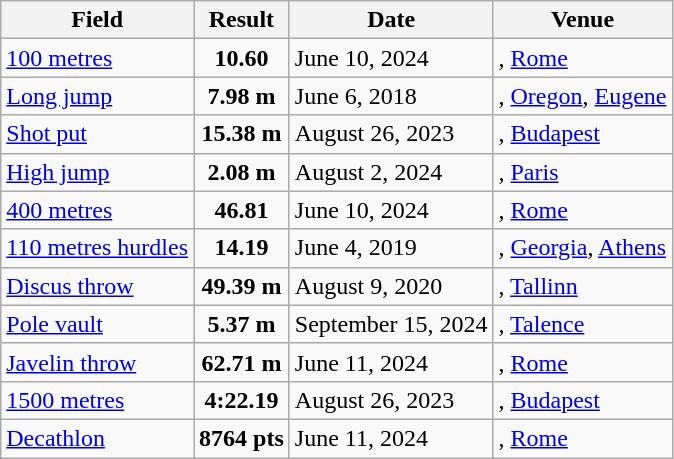<table class="wikitable">
<tr>
<th>Field</th>
<th>Result</th>
<th>Date</th>
<th>Venue</th>
</tr>
<tr>
<td><a href='#'>100 metres</a></td>
<td align="center"><strong>10.60</strong></td>
<td>June 10, 2024</td>
<td>, <a href='#'>Rome</a></td>
</tr>
<tr>
<td><a href='#'>Long jump</a></td>
<td align="center"><strong>7.98 m</strong></td>
<td>June 6, 2018</td>
<td>, <a href='#'>Oregon</a>, <a href='#'>Eugene</a></td>
</tr>
<tr>
<td><a href='#'>Shot put</a></td>
<td align="center"><strong>15.38 m</strong></td>
<td>August 26, 2023</td>
<td>, <a href='#'>Budapest</a></td>
</tr>
<tr>
<td><a href='#'>High jump</a></td>
<td align="center"><strong>2.08 m</strong></td>
<td>August 2, 2024</td>
<td>, <a href='#'>Paris</a></td>
</tr>
<tr>
<td><a href='#'>400 metres</a></td>
<td align="center"><strong>46.81</strong></td>
<td>June 10, 2024</td>
<td>, <a href='#'>Rome</a></td>
</tr>
<tr>
<td><a href='#'>110 metres hurdles</a></td>
<td align="center"><strong>14.19</strong></td>
<td>June 4, 2019</td>
<td>, <a href='#'>Georgia</a>, <a href='#'>Athens</a></td>
</tr>
<tr>
<td><a href='#'>Discus throw</a></td>
<td align="center"><strong>49.39 m</strong></td>
<td>August 9, 2020</td>
<td>, <a href='#'>Tallinn</a></td>
</tr>
<tr>
<td><a href='#'>Pole vault</a></td>
<td align="center"><strong>5.37 m</strong></td>
<td>September 15, 2024</td>
<td>, <a href='#'>Talence</a></td>
</tr>
<tr>
<td><a href='#'>Javelin throw</a></td>
<td align="center"><strong>62.71 m</strong></td>
<td>June 11, 2024</td>
<td>, <a href='#'>Rome</a></td>
</tr>
<tr>
<td><a href='#'>1500 metres</a></td>
<td align="center"><strong>4:22.19</strong></td>
<td>August 26, 2023</td>
<td>, <a href='#'>Budapest</a></td>
</tr>
<tr>
<td><a href='#'>Decathlon</a></td>
<td align="center"><strong>8764 pts</strong></td>
<td>June 11, 2024</td>
<td>, <a href='#'>Rome</a></td>
</tr>
</table>
